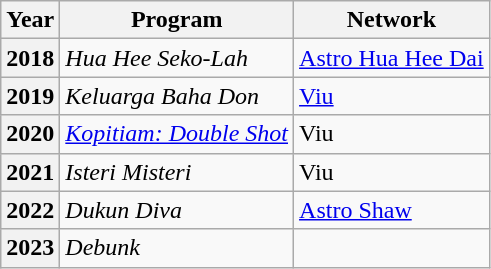<table class="wikitable plainrowheaders">
<tr>
<th>Year</th>
<th>Program</th>
<th>Network</th>
</tr>
<tr>
<th scope="row">2018</th>
<td><em>Hua Hee Seko-Lah</em></td>
<td><a href='#'>Astro Hua Hee Dai</a></td>
</tr>
<tr>
<th scope="row">2019</th>
<td><em>Keluarga Baha Don</em></td>
<td><a href='#'>Viu</a></td>
</tr>
<tr>
<th scope="row">2020</th>
<td><em><a href='#'>Kopitiam: Double Shot</a></em></td>
<td>Viu</td>
</tr>
<tr>
<th scope="row">2021</th>
<td><em>Isteri Misteri</em></td>
<td>Viu</td>
</tr>
<tr>
<th scope="row">2022</th>
<td><em>Dukun Diva</em></td>
<td><a href='#'>Astro Shaw</a></td>
</tr>
<tr>
<th scope="row">2023</th>
<td><em>Debunk</em></td>
<td></td>
</tr>
</table>
